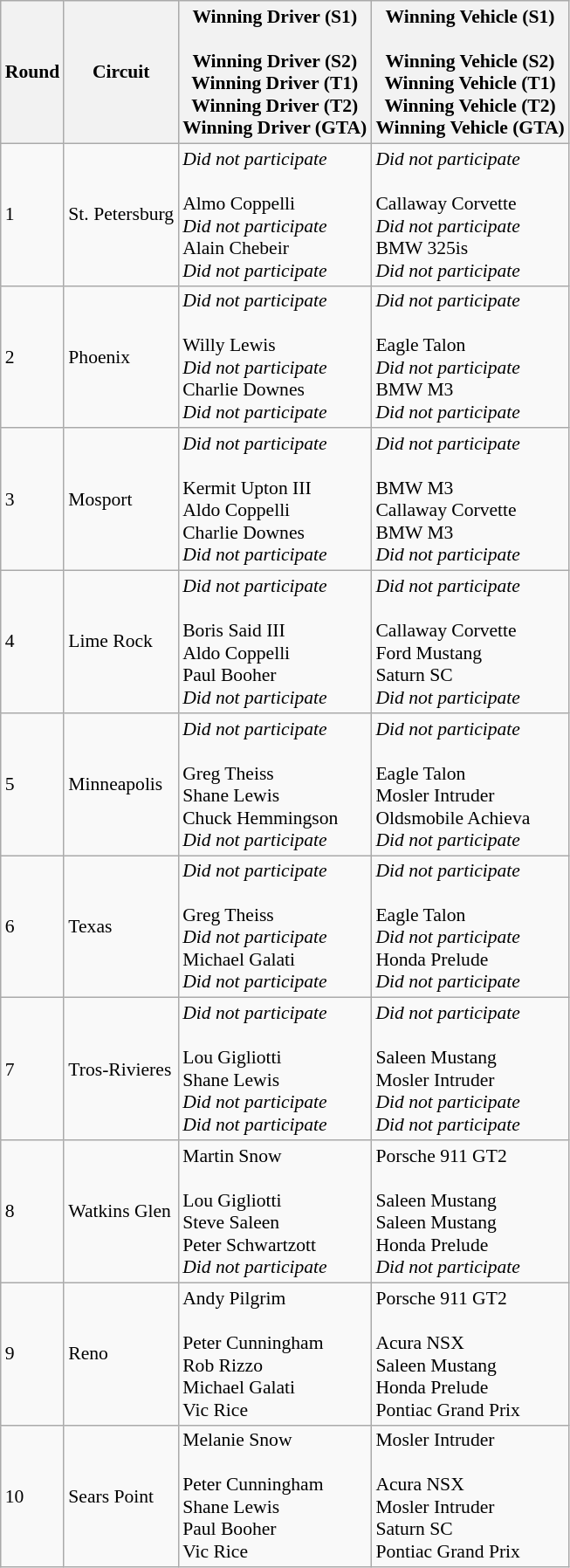<table class="wikitable" style="font-size: 90%;">
<tr>
<th>Round</th>
<th>Circuit</th>
<th>Winning Driver (S1)<br><br>Winning Driver (S2)<br>
Winning Driver (T1)<br>
Winning Driver (T2)<br>
Winning Driver (GTA)<br></th>
<th>Winning Vehicle (S1)<br><br>Winning Vehicle (S2)<br>
Winning Vehicle (T1)<br>
Winning Vehicle (T2)<br>
Winning Vehicle (GTA)<br></th>
</tr>
<tr>
<td>1</td>
<td>St. Petersburg</td>
<td><em>Did not participate</em><br><br>Almo Coppelli<br>
<em>Did not participate</em><br>
Alain Chebeir<br>
<em>Did not participate</em><br></td>
<td><em>Did not participate</em><br><br>Callaway Corvette<br>
<em>Did not participate</em><br>
BMW 325is<br>
<em>Did not participate</em><br></td>
</tr>
<tr>
<td>2</td>
<td>Phoenix</td>
<td><em>Did not participate</em><br><br>Willy Lewis<br>
<em>Did not participate</em><br>
Charlie Downes<br>
<em>Did not participate</em><br></td>
<td><em>Did not participate</em><br><br>Eagle Talon<br>
<em>Did not participate</em><br>
BMW M3<br>
<em>Did not participate</em><br></td>
</tr>
<tr>
<td>3</td>
<td>Mosport</td>
<td><em>Did not participate</em><br><br>Kermit Upton III<br>
Aldo Coppelli<br>
Charlie Downes<br>
<em>Did not participate</em><br></td>
<td><em>Did not participate</em><br><br>BMW M3<br>
Callaway Corvette<br>
BMW M3<br>
<em>Did not participate</em><br></td>
</tr>
<tr>
<td>4</td>
<td>Lime Rock</td>
<td><em>Did not participate</em><br><br> Boris Said III<br>
Aldo Coppelli<br>
 Paul Booher<br>
<em>Did not participate</em><br></td>
<td><em>Did not participate</em><br><br>Callaway Corvette<br>
Ford Mustang<br>
Saturn SC<br>
<em>Did not participate</em><br></td>
</tr>
<tr>
<td>5</td>
<td>Minneapolis</td>
<td><em>Did not participate</em><br><br>Greg Theiss<br>
Shane Lewis<br>
Chuck Hemmingson<br>
<em>Did not participate</em><br></td>
<td><em>Did not participate</em><br><br>Eagle Talon<br>
Mosler Intruder<br>
Oldsmobile Achieva<br>
<em>Did not participate</em><br></td>
</tr>
<tr>
<td>6</td>
<td>Texas</td>
<td><em>Did not participate</em><br><br>Greg Theiss<br>
<em>Did not participate</em><br>
Michael Galati<br>
<em>Did not participate</em><br></td>
<td><em>Did not participate</em><br><br>Eagle Talon<br>
<em>Did not participate</em><br>
Honda Prelude<br>
<em>Did not participate</em><br></td>
</tr>
<tr>
<td>7</td>
<td>Tros-Rivieres</td>
<td><em>Did not participate</em><br><br>Lou Gigliotti<br>
Shane Lewis<br>
<em>Did not participate</em><br>
<em>Did not participate</em><br></td>
<td><em>Did not participate</em><br><br>Saleen Mustang<br>
Mosler Intruder<br>
<em>Did not participate</em><br>
<em>Did not participate</em><br></td>
</tr>
<tr>
<td>8</td>
<td>Watkins Glen</td>
<td>Martin Snow<br><br>Lou Gigliotti<br>
Steve Saleen<br>
Peter Schwartzott<br>
<em>Did not participate</em><br></td>
<td>Porsche 911 GT2<br><br>Saleen Mustang<br>
Saleen Mustang<br>
Honda Prelude<br>
<em>Did not participate</em><br></td>
</tr>
<tr>
<td>9</td>
<td>Reno</td>
<td>Andy Pilgrim<br><br>Peter Cunningham<br>
Rob Rizzo<br>
Michael Galati<br>
Vic Rice<br></td>
<td>Porsche 911 GT2<br><br>Acura NSX<br>
Saleen Mustang<br>
Honda Prelude<br>
Pontiac Grand Prix<br></td>
</tr>
<tr>
<td>10</td>
<td>Sears Point</td>
<td>Melanie Snow<br><br>Peter Cunningham<br>
Shane Lewis<br>
Paul Booher<br>
Vic Rice<br></td>
<td>Mosler Intruder<br><br>Acura NSX<br>
Mosler Intruder<br>
Saturn SC<br>
Pontiac Grand Prix<br></td>
</tr>
</table>
